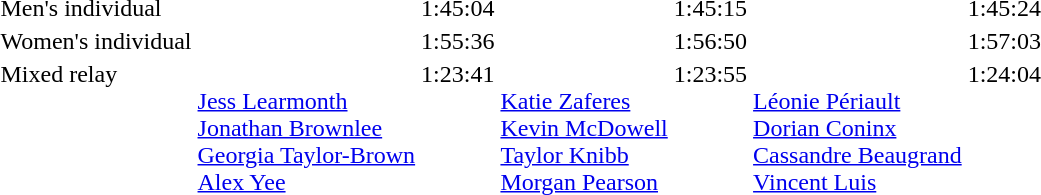<table>
<tr>
<td>Men's individual<br></td>
<td></td>
<td>1:45:04</td>
<td></td>
<td>1:45:15</td>
<td></td>
<td>1:45:24</td>
</tr>
<tr>
<td>Women's individual<br></td>
<td></td>
<td>1:55:36</td>
<td></td>
<td>1:56:50</td>
<td></td>
<td>1:57:03</td>
</tr>
<tr valign="top">
<td>Mixed relay<br></td>
<td><br><a href='#'>Jess Learmonth</a><br><a href='#'>Jonathan Brownlee</a><br><a href='#'>Georgia Taylor-Brown</a><br><a href='#'>Alex Yee</a></td>
<td>1:23:41</td>
<td><br><a href='#'>Katie Zaferes</a><br><a href='#'>Kevin McDowell</a><br><a href='#'>Taylor Knibb</a><br><a href='#'>Morgan Pearson</a></td>
<td>1:23:55</td>
<td><br><a href='#'>Léonie Périault</a><br><a href='#'>Dorian Coninx</a><br><a href='#'>Cassandre Beaugrand</a><br><a href='#'>Vincent Luis</a></td>
<td>1:24:04</td>
</tr>
</table>
